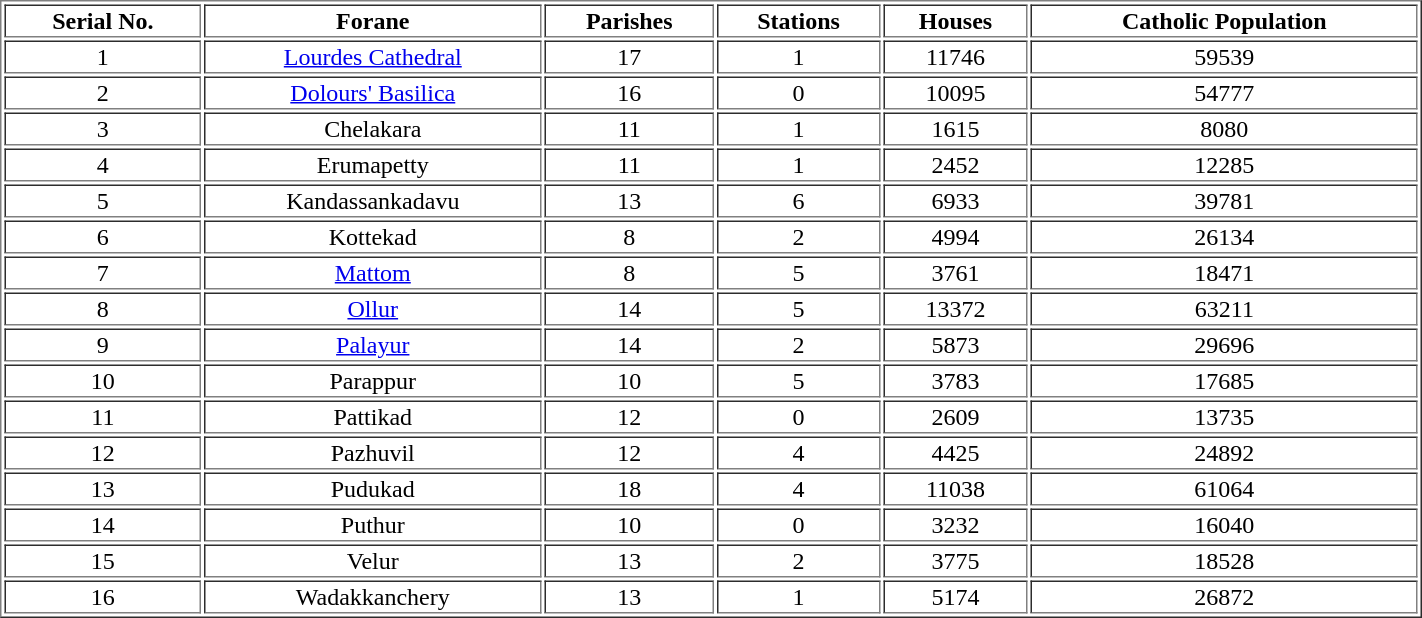<table class="sortable" border="1" width="75%">
<tr>
<th>Serial No.</th>
<th>Forane</th>
<th>Parishes</th>
<th>Stations</th>
<th>Houses</th>
<th>Catholic Population</th>
</tr>
<tr align="center">
<td>1</td>
<td><a href='#'>Lourdes Cathedral</a></td>
<td>17</td>
<td>1</td>
<td>11746</td>
<td>59539</td>
</tr>
<tr align="center">
<td>2</td>
<td><a href='#'>Dolours' Basilica</a></td>
<td>16</td>
<td>0</td>
<td>10095</td>
<td>54777</td>
</tr>
<tr align="center">
<td>3</td>
<td>Chelakara</td>
<td>11</td>
<td>1</td>
<td>1615</td>
<td>8080</td>
</tr>
<tr align="center">
<td>4</td>
<td>Erumapetty</td>
<td>11</td>
<td>1</td>
<td>2452</td>
<td>12285</td>
</tr>
<tr align="center">
<td>5</td>
<td>Kandassankadavu</td>
<td>13</td>
<td>6</td>
<td>6933</td>
<td>39781</td>
</tr>
<tr align="center">
<td>6</td>
<td>Kottekad</td>
<td>8</td>
<td>2</td>
<td>4994</td>
<td>26134</td>
</tr>
<tr align="center">
<td>7</td>
<td><a href='#'>Mattom</a></td>
<td>8</td>
<td>5</td>
<td>3761</td>
<td>18471</td>
</tr>
<tr align="center">
<td>8</td>
<td><a href='#'>Ollur</a></td>
<td>14</td>
<td>5</td>
<td>13372</td>
<td>63211</td>
</tr>
<tr align="center">
<td>9</td>
<td><a href='#'>Palayur</a></td>
<td>14</td>
<td>2</td>
<td>5873</td>
<td>29696</td>
</tr>
<tr align="center">
<td>10</td>
<td>Parappur</td>
<td>10</td>
<td>5</td>
<td>3783</td>
<td>17685</td>
</tr>
<tr align="center">
<td>11</td>
<td>Pattikad</td>
<td>12</td>
<td>0</td>
<td>2609</td>
<td>13735</td>
</tr>
<tr align="center">
<td>12</td>
<td>Pazhuvil</td>
<td>12</td>
<td>4</td>
<td>4425</td>
<td>24892</td>
</tr>
<tr align="center">
<td>13</td>
<td>Pudukad</td>
<td>18</td>
<td>4</td>
<td>11038</td>
<td>61064</td>
</tr>
<tr align="center">
<td>14</td>
<td>Puthur</td>
<td>10</td>
<td>0</td>
<td>3232</td>
<td>16040</td>
</tr>
<tr align="center">
<td>15</td>
<td>Velur</td>
<td>13</td>
<td>2</td>
<td>3775</td>
<td>18528</td>
</tr>
<tr align="center">
<td>16</td>
<td>Wadakkanchery</td>
<td>13</td>
<td>1</td>
<td>5174</td>
<td>26872</td>
</tr>
</table>
